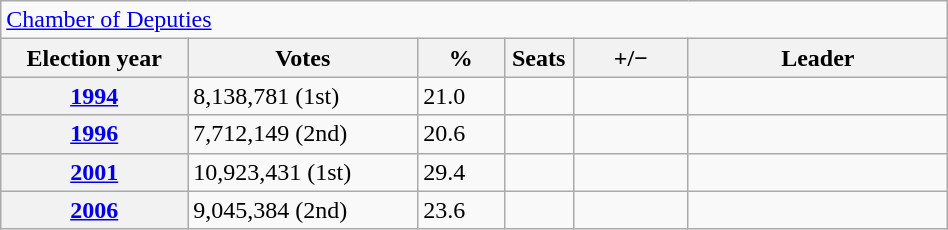<table class=wikitable style="width:50%; border:1px #AAAAFF solid">
<tr>
<td colspan=6><a href='#'>Chamber of Deputies</a></td>
</tr>
<tr>
<th width=13%>Election year</th>
<th width=16%>Votes</th>
<th width=6%>%</th>
<th width=1%>Seats</th>
<th width=8%>+/−</th>
<th width=18%>Leader</th>
</tr>
<tr>
<th><a href='#'>1994</a></th>
<td>8,138,781 (1st)</td>
<td>21.0</td>
<td></td>
<td></td>
<td></td>
</tr>
<tr>
<th><a href='#'>1996</a></th>
<td>7,712,149 (2nd)</td>
<td>20.6</td>
<td></td>
<td></td>
<td></td>
</tr>
<tr>
<th><a href='#'>2001</a></th>
<td>10,923,431 (1st)</td>
<td>29.4</td>
<td></td>
<td></td>
<td></td>
</tr>
<tr>
<th><a href='#'>2006</a></th>
<td>9,045,384 (2nd)</td>
<td>23.6</td>
<td></td>
<td></td>
<td></td>
</tr>
</table>
